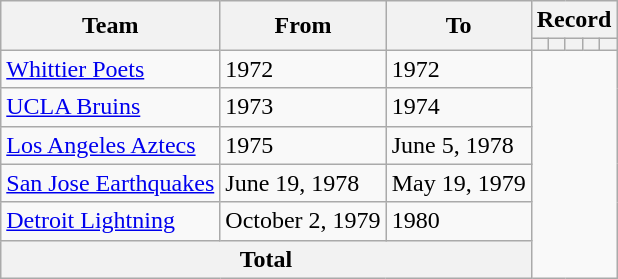<table class=wikitable style=text-align:center>
<tr>
<th rowspan=2>Team</th>
<th rowspan=2>From</th>
<th rowspan=2>To</th>
<th colspan=5>Record</th>
</tr>
<tr>
<th></th>
<th></th>
<th></th>
<th></th>
<th></th>
</tr>
<tr>
<td align=left><a href='#'>Whittier Poets</a></td>
<td align=left>1972</td>
<td align=left>1972<br></td>
</tr>
<tr>
<td align=left><a href='#'>UCLA Bruins</a></td>
<td align=left>1973</td>
<td align=left>1974<br></td>
</tr>
<tr>
<td align=left><a href='#'>Los Angeles Aztecs</a></td>
<td align=left>1975</td>
<td align=left>June 5, 1978<br></td>
</tr>
<tr>
<td align=left><a href='#'>San Jose Earthquakes</a></td>
<td align=left>June 19, 1978</td>
<td align=left>May 19, 1979<br></td>
</tr>
<tr>
<td align=left><a href='#'>Detroit Lightning</a></td>
<td align=left>October 2, 1979</td>
<td align=left>1980<br></td>
</tr>
<tr>
<th colspan="3">Total<br></th>
</tr>
</table>
